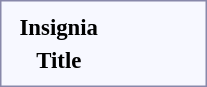<table style="border:1px solid #8888aa; background-color:#f7f8ff; padding:5px; font-size:95%; margin: 0px 12px 12px 0px;">
<tr align="center">
<td rowspan=2></td>
<th>Insignia</th>
<td></td>
<td></td>
<td></td>
<td></td>
<td></td>
<td></td>
<td></td>
<td></td>
<td></td>
<td></td>
<td></td>
<td></td>
<td></td>
<td></td>
<td></td>
<td></td>
</tr>
<tr style="text-align:center;">
<th>Title</th>
<td></td>
<td></td>
<td></td>
<td></td>
<td></td>
<td></td>
<td></td>
<td></td>
<td></td>
<td></td>
<td></td>
<td></td>
<td></td>
<td></td>
<td></td>
<td></td>
</tr>
</table>
